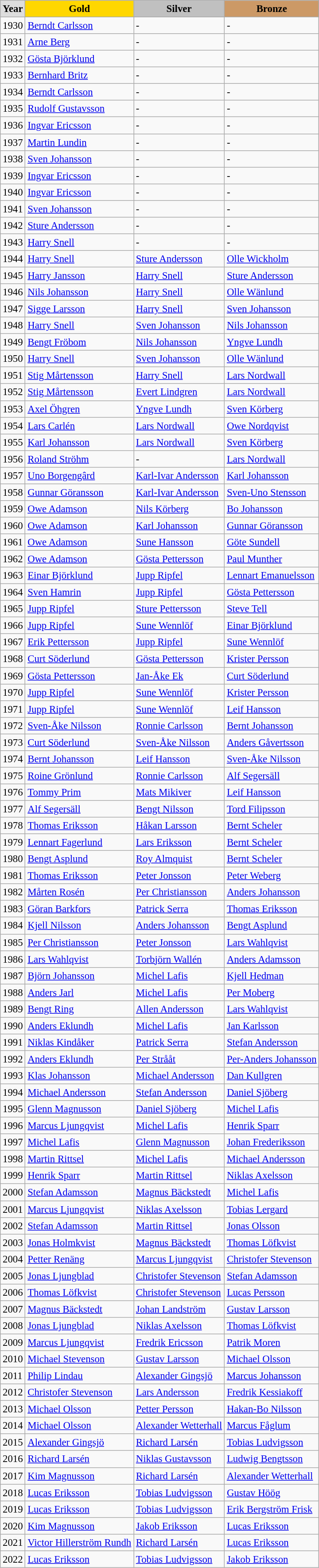<table class="wikitable sortable alternance" style="font-size:95%">
<tr style="text-align:center; background:#e4e4e4; font-weight:bold;">
<td style="background:#ddd; ">Year</td>
<td style="background:gold; ">Gold</td>
<td style="background:silver; ">Silver</td>
<td style="background:#c96; ">Bronze</td>
</tr>
<tr>
<td>1930</td>
<td><a href='#'>Berndt Carlsson</a></td>
<td>-</td>
<td>-</td>
</tr>
<tr>
<td>1931</td>
<td><a href='#'>Arne Berg</a></td>
<td>-</td>
<td>-</td>
</tr>
<tr>
<td>1932</td>
<td><a href='#'>Gösta Björklund</a></td>
<td>-</td>
<td>-</td>
</tr>
<tr>
<td>1933</td>
<td><a href='#'>Bernhard Britz</a></td>
<td>-</td>
<td>-</td>
</tr>
<tr>
<td>1934</td>
<td><a href='#'>Berndt Carlsson</a></td>
<td>-</td>
<td>-</td>
</tr>
<tr>
<td>1935</td>
<td><a href='#'>Rudolf Gustavsson</a></td>
<td>-</td>
<td>-</td>
</tr>
<tr>
<td>1936</td>
<td><a href='#'>Ingvar Ericsson</a></td>
<td>-</td>
<td>-</td>
</tr>
<tr>
<td>1937</td>
<td><a href='#'>Martin Lundin</a></td>
<td>-</td>
<td>-</td>
</tr>
<tr>
<td>1938</td>
<td><a href='#'>Sven Johansson</a></td>
<td>-</td>
<td>-</td>
</tr>
<tr>
<td>1939</td>
<td><a href='#'>Ingvar Ericsson</a></td>
<td>-</td>
<td>-</td>
</tr>
<tr>
<td>1940</td>
<td><a href='#'>Ingvar Ericsson</a></td>
<td>-</td>
<td>-</td>
</tr>
<tr>
<td>1941</td>
<td><a href='#'>Sven Johansson</a></td>
<td>-</td>
<td>-</td>
</tr>
<tr>
<td>1942</td>
<td><a href='#'>Sture Andersson</a></td>
<td>-</td>
<td>-</td>
</tr>
<tr>
<td>1943</td>
<td><a href='#'>Harry Snell</a></td>
<td>-</td>
<td>-</td>
</tr>
<tr>
<td>1944</td>
<td><a href='#'>Harry Snell</a></td>
<td><a href='#'>Sture Andersson</a></td>
<td><a href='#'>Olle Wickholm</a></td>
</tr>
<tr>
<td>1945</td>
<td><a href='#'>Harry Jansson</a></td>
<td><a href='#'>Harry Snell</a></td>
<td><a href='#'>Sture Andersson</a></td>
</tr>
<tr>
<td>1946</td>
<td><a href='#'>Nils Johansson</a></td>
<td><a href='#'>Harry Snell</a></td>
<td><a href='#'>Olle Wänlund</a></td>
</tr>
<tr>
<td>1947</td>
<td><a href='#'>Sigge Larsson</a></td>
<td><a href='#'>Harry Snell</a></td>
<td><a href='#'>Sven Johansson</a></td>
</tr>
<tr>
<td>1948</td>
<td><a href='#'>Harry Snell</a></td>
<td><a href='#'>Sven Johansson</a></td>
<td><a href='#'>Nils Johansson</a></td>
</tr>
<tr>
<td>1949</td>
<td><a href='#'>Bengt Fröbom</a></td>
<td><a href='#'>Nils Johansson</a></td>
<td><a href='#'>Yngve Lundh</a></td>
</tr>
<tr>
<td>1950</td>
<td><a href='#'>Harry Snell</a></td>
<td><a href='#'>Sven Johansson</a></td>
<td><a href='#'>Olle Wänlund</a></td>
</tr>
<tr>
<td>1951</td>
<td><a href='#'>Stig Mårtensson</a></td>
<td><a href='#'>Harry Snell</a></td>
<td><a href='#'>Lars Nordwall</a></td>
</tr>
<tr>
<td>1952</td>
<td><a href='#'>Stig Mårtensson</a></td>
<td><a href='#'>Evert Lindgren</a></td>
<td><a href='#'>Lars Nordwall</a></td>
</tr>
<tr>
<td>1953</td>
<td><a href='#'>Axel Öhgren</a></td>
<td><a href='#'>Yngve Lundh</a></td>
<td><a href='#'>Sven Körberg</a></td>
</tr>
<tr>
<td>1954</td>
<td><a href='#'>Lars Carlén</a></td>
<td><a href='#'>Lars Nordwall</a></td>
<td><a href='#'>Owe Nordqvist</a></td>
</tr>
<tr>
<td>1955</td>
<td><a href='#'>Karl Johansson</a></td>
<td><a href='#'>Lars Nordwall</a></td>
<td><a href='#'>Sven Körberg</a></td>
</tr>
<tr>
<td>1956</td>
<td><a href='#'>Roland Ströhm</a></td>
<td>-</td>
<td><a href='#'>Lars Nordwall</a></td>
</tr>
<tr>
<td>1957</td>
<td><a href='#'>Uno Borgengârd</a></td>
<td><a href='#'>Karl-Ivar Andersson</a></td>
<td><a href='#'>Karl Johansson</a></td>
</tr>
<tr>
<td>1958</td>
<td><a href='#'>Gunnar Göransson</a></td>
<td><a href='#'>Karl-Ivar Andersson</a></td>
<td><a href='#'>Sven-Uno Stensson</a></td>
</tr>
<tr>
<td>1959</td>
<td><a href='#'>Owe Adamson</a></td>
<td><a href='#'>Nils Körberg</a></td>
<td><a href='#'>Bo Johansson</a></td>
</tr>
<tr>
<td>1960</td>
<td><a href='#'>Owe Adamson</a></td>
<td><a href='#'>Karl Johansson</a></td>
<td><a href='#'>Gunnar Göransson</a></td>
</tr>
<tr>
<td>1961</td>
<td><a href='#'>Owe Adamson</a></td>
<td><a href='#'>Sune Hansson</a></td>
<td><a href='#'>Göte Sundell</a></td>
</tr>
<tr>
<td>1962</td>
<td><a href='#'>Owe Adamson</a></td>
<td><a href='#'>Gösta Pettersson</a></td>
<td><a href='#'>Paul Munther</a></td>
</tr>
<tr>
<td>1963</td>
<td><a href='#'>Einar Björklund</a></td>
<td><a href='#'>Jupp Ripfel</a></td>
<td><a href='#'>Lennart Emanuelsson</a></td>
</tr>
<tr>
<td>1964</td>
<td><a href='#'>Sven Hamrin</a></td>
<td><a href='#'>Jupp Ripfel</a></td>
<td><a href='#'>Gösta Pettersson</a></td>
</tr>
<tr>
<td>1965</td>
<td><a href='#'>Jupp Ripfel</a></td>
<td><a href='#'>Sture Pettersson</a></td>
<td><a href='#'>Steve Tell</a></td>
</tr>
<tr>
<td>1966</td>
<td><a href='#'>Jupp Ripfel</a></td>
<td><a href='#'>Sune Wennlöf</a></td>
<td><a href='#'>Einar Björklund</a></td>
</tr>
<tr>
<td>1967</td>
<td><a href='#'>Erik Pettersson</a></td>
<td><a href='#'>Jupp Ripfel</a></td>
<td><a href='#'>Sune Wennlöf</a></td>
</tr>
<tr>
<td>1968</td>
<td><a href='#'>Curt Söderlund</a></td>
<td><a href='#'>Gösta Pettersson</a></td>
<td><a href='#'>Krister Persson</a></td>
</tr>
<tr>
<td>1969</td>
<td><a href='#'>Gösta Pettersson</a></td>
<td><a href='#'>Jan-Åke Ek</a></td>
<td><a href='#'>Curt Söderlund</a></td>
</tr>
<tr>
<td>1970</td>
<td><a href='#'>Jupp Ripfel</a></td>
<td><a href='#'>Sune Wennlöf</a></td>
<td><a href='#'>Krister Persson</a></td>
</tr>
<tr>
<td>1971</td>
<td><a href='#'>Jupp Ripfel</a></td>
<td><a href='#'>Sune Wennlöf</a></td>
<td><a href='#'>Leif Hansson</a></td>
</tr>
<tr>
<td>1972</td>
<td><a href='#'>Sven-Åke Nilsson</a></td>
<td><a href='#'>Ronnie Carlsson</a></td>
<td><a href='#'>Bernt Johansson</a></td>
</tr>
<tr>
<td>1973</td>
<td><a href='#'>Curt Söderlund</a></td>
<td><a href='#'>Sven-Åke Nilsson</a></td>
<td><a href='#'>Anders Gåvertsson</a></td>
</tr>
<tr>
<td>1974</td>
<td><a href='#'>Bernt Johansson</a></td>
<td><a href='#'>Leif Hansson</a></td>
<td><a href='#'>Sven-Åke Nilsson</a></td>
</tr>
<tr>
<td>1975</td>
<td><a href='#'>Roine Grönlund</a></td>
<td><a href='#'>Ronnie Carlsson</a></td>
<td><a href='#'>Alf Segersäll</a></td>
</tr>
<tr>
<td>1976</td>
<td><a href='#'>Tommy Prim</a></td>
<td><a href='#'>Mats Mikiver</a></td>
<td><a href='#'>Leif Hansson</a></td>
</tr>
<tr>
<td>1977</td>
<td><a href='#'>Alf Segersäll</a></td>
<td><a href='#'>Bengt Nilsson</a></td>
<td><a href='#'>Tord Filipsson</a></td>
</tr>
<tr>
<td>1978</td>
<td><a href='#'>Thomas Eriksson</a></td>
<td><a href='#'>Håkan Larsson</a></td>
<td><a href='#'>Bernt Scheler</a></td>
</tr>
<tr>
<td>1979</td>
<td><a href='#'>Lennart Fagerlund</a></td>
<td><a href='#'>Lars Eriksson</a></td>
<td><a href='#'>Bernt Scheler</a></td>
</tr>
<tr>
<td>1980</td>
<td><a href='#'>Bengt Asplund</a></td>
<td><a href='#'>Roy Almquist</a></td>
<td><a href='#'>Bernt Scheler</a></td>
</tr>
<tr>
<td>1981</td>
<td><a href='#'>Thomas Eriksson</a></td>
<td><a href='#'>Peter Jonsson</a></td>
<td><a href='#'>Peter Weberg</a></td>
</tr>
<tr>
<td>1982</td>
<td><a href='#'>Mårten Rosén</a></td>
<td><a href='#'>Per Christiansson</a></td>
<td><a href='#'>Anders Johansson</a></td>
</tr>
<tr>
<td>1983</td>
<td><a href='#'>Göran Barkfors</a></td>
<td><a href='#'>Patrick Serra</a></td>
<td><a href='#'>Thomas Eriksson</a></td>
</tr>
<tr>
<td>1984</td>
<td><a href='#'>Kjell Nilsson</a></td>
<td><a href='#'>Anders Johansson</a></td>
<td><a href='#'>Bengt Asplund</a></td>
</tr>
<tr>
<td>1985</td>
<td><a href='#'>Per Christiansson</a></td>
<td><a href='#'>Peter Jonsson</a></td>
<td><a href='#'>Lars Wahlqvist</a></td>
</tr>
<tr>
<td>1986</td>
<td><a href='#'>Lars Wahlqvist</a></td>
<td><a href='#'>Torbjörn Wallén</a></td>
<td><a href='#'>Anders Adamsson</a></td>
</tr>
<tr>
<td>1987</td>
<td><a href='#'>Björn Johansson</a></td>
<td><a href='#'>Michel Lafis</a></td>
<td><a href='#'>Kjell Hedman</a></td>
</tr>
<tr>
<td>1988</td>
<td><a href='#'>Anders Jarl</a></td>
<td><a href='#'>Michel Lafis</a></td>
<td><a href='#'>Per Moberg</a></td>
</tr>
<tr>
<td>1989</td>
<td><a href='#'>Bengt Ring</a></td>
<td><a href='#'>Allen Andersson</a></td>
<td><a href='#'>Lars Wahlqvist</a></td>
</tr>
<tr>
<td>1990</td>
<td><a href='#'>Anders Eklundh</a></td>
<td><a href='#'>Michel Lafis</a></td>
<td><a href='#'>Jan Karlsson</a></td>
</tr>
<tr>
<td>1991</td>
<td><a href='#'>Niklas Kindåker</a></td>
<td><a href='#'>Patrick Serra</a></td>
<td><a href='#'>Stefan Andersson</a></td>
</tr>
<tr>
<td>1992</td>
<td><a href='#'>Anders Eklundh</a></td>
<td><a href='#'>Per Strååt</a></td>
<td><a href='#'>Per-Anders Johansson</a></td>
</tr>
<tr>
<td>1993</td>
<td><a href='#'>Klas Johansson</a></td>
<td><a href='#'>Michael Andersson</a></td>
<td><a href='#'>Dan Kullgren</a></td>
</tr>
<tr>
<td>1994</td>
<td><a href='#'>Michael Andersson</a></td>
<td><a href='#'>Stefan Andersson</a></td>
<td><a href='#'>Daniel Sjöberg</a></td>
</tr>
<tr>
<td>1995</td>
<td><a href='#'>Glenn Magnusson</a></td>
<td><a href='#'>Daniel Sjöberg</a></td>
<td><a href='#'>Michel Lafis</a></td>
</tr>
<tr>
<td>1996</td>
<td><a href='#'>Marcus Ljungqvist</a></td>
<td><a href='#'>Michel Lafis</a></td>
<td><a href='#'>Henrik Sparr</a></td>
</tr>
<tr>
<td>1997</td>
<td><a href='#'>Michel Lafis</a></td>
<td><a href='#'>Glenn Magnusson</a></td>
<td><a href='#'>Johan Frederiksson</a></td>
</tr>
<tr>
<td>1998</td>
<td><a href='#'>Martin Rittsel</a></td>
<td><a href='#'>Michel Lafis</a></td>
<td><a href='#'>Michael Andersson</a></td>
</tr>
<tr>
<td>1999</td>
<td><a href='#'>Henrik Sparr</a></td>
<td><a href='#'>Martin Rittsel</a></td>
<td><a href='#'>Niklas Axelsson</a></td>
</tr>
<tr>
<td>2000</td>
<td><a href='#'>Stefan Adamsson</a></td>
<td><a href='#'>Magnus Bäckstedt</a></td>
<td><a href='#'>Michel Lafis</a></td>
</tr>
<tr>
<td>2001</td>
<td><a href='#'>Marcus Ljungqvist</a></td>
<td><a href='#'>Niklas Axelsson</a></td>
<td><a href='#'>Tobias Lergard</a></td>
</tr>
<tr>
<td>2002</td>
<td><a href='#'>Stefan Adamsson</a></td>
<td><a href='#'>Martin Rittsel</a></td>
<td><a href='#'>Jonas Olsson</a></td>
</tr>
<tr>
<td>2003</td>
<td><a href='#'>Jonas Holmkvist</a></td>
<td><a href='#'>Magnus Bäckstedt</a></td>
<td><a href='#'>Thomas Löfkvist</a></td>
</tr>
<tr>
<td>2004</td>
<td><a href='#'>Petter Renäng</a></td>
<td><a href='#'>Marcus Ljungqvist</a></td>
<td><a href='#'>Christofer Stevenson</a></td>
</tr>
<tr>
<td>2005</td>
<td><a href='#'>Jonas Ljungblad</a></td>
<td><a href='#'>Christofer Stevenson</a></td>
<td><a href='#'>Stefan Adamsson</a></td>
</tr>
<tr>
<td>2006</td>
<td><a href='#'>Thomas Löfkvist</a></td>
<td><a href='#'>Christofer Stevenson</a></td>
<td><a href='#'>Lucas Persson</a></td>
</tr>
<tr>
<td>2007</td>
<td><a href='#'>Magnus Bäckstedt</a></td>
<td><a href='#'>Johan Landström</a></td>
<td><a href='#'>Gustav Larsson</a></td>
</tr>
<tr>
<td>2008</td>
<td><a href='#'>Jonas Ljungblad</a></td>
<td><a href='#'>Niklas Axelsson</a></td>
<td><a href='#'>Thomas Löfkvist</a></td>
</tr>
<tr>
<td>2009</td>
<td><a href='#'>Marcus Ljungqvist</a></td>
<td><a href='#'>Fredrik Ericsson</a></td>
<td><a href='#'>Patrik Moren</a></td>
</tr>
<tr>
<td>2010</td>
<td><a href='#'>Michael Stevenson</a></td>
<td><a href='#'>Gustav Larsson</a></td>
<td><a href='#'>Michael Olsson</a></td>
</tr>
<tr>
<td>2011</td>
<td><a href='#'>Philip Lindau</a></td>
<td><a href='#'>Alexander Gingsjö</a></td>
<td><a href='#'>Marcus Johansson</a></td>
</tr>
<tr>
<td>2012</td>
<td><a href='#'>Christofer Stevenson</a></td>
<td><a href='#'>Lars Andersson</a></td>
<td><a href='#'>Fredrik Kessiakoff</a></td>
</tr>
<tr>
<td>2013</td>
<td><a href='#'>Michael Olsson</a></td>
<td><a href='#'>Petter Persson</a></td>
<td><a href='#'>Hakan-Bo Nilsson</a></td>
</tr>
<tr>
<td>2014</td>
<td><a href='#'>Michael Olsson</a></td>
<td><a href='#'>Alexander Wetterhall</a></td>
<td><a href='#'>Marcus Fåglum</a></td>
</tr>
<tr>
<td>2015</td>
<td><a href='#'>Alexander Gingsjö</a></td>
<td><a href='#'>Richard Larsén</a></td>
<td><a href='#'>Tobias Ludvigsson</a></td>
</tr>
<tr>
<td>2016</td>
<td><a href='#'>Richard Larsén</a></td>
<td><a href='#'>Niklas Gustavsson</a></td>
<td><a href='#'>Ludwig Bengtsson</a></td>
</tr>
<tr>
<td>2017</td>
<td><a href='#'>Kim Magnusson</a></td>
<td><a href='#'>Richard Larsén</a></td>
<td><a href='#'>Alexander Wetterhall</a></td>
</tr>
<tr>
<td>2018</td>
<td><a href='#'>Lucas Eriksson</a></td>
<td><a href='#'>Tobias Ludvigsson</a></td>
<td><a href='#'>Gustav Höög</a></td>
</tr>
<tr>
<td>2019</td>
<td><a href='#'>Lucas Eriksson</a></td>
<td><a href='#'>Tobias Ludvigsson</a></td>
<td><a href='#'>Erik Bergström Frisk</a></td>
</tr>
<tr>
<td>2020</td>
<td><a href='#'>Kim Magnusson</a></td>
<td><a href='#'>Jakob Eriksson</a></td>
<td><a href='#'>Lucas Eriksson</a></td>
</tr>
<tr>
<td>2021</td>
<td><a href='#'>Victor Hillerström Rundh</a></td>
<td><a href='#'>Richard Larsén</a></td>
<td><a href='#'>Lucas Eriksson</a></td>
</tr>
<tr>
<td>2022</td>
<td><a href='#'>Lucas Eriksson</a></td>
<td><a href='#'>Tobias Ludvigsson</a></td>
<td><a href='#'>Jakob Eriksson</a></td>
</tr>
</table>
